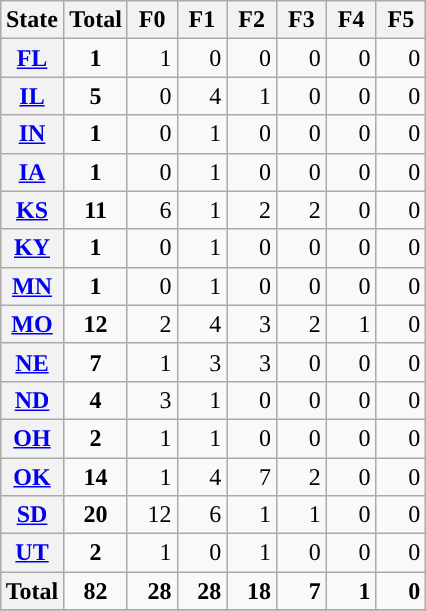<table class="wikitable" style="margin:0.5em auto">
<tr>
<th>State</th>
<th style="background:#">Total</th>
<th style="background:#"> F0 </th>
<th style="background:#"> F1 </th>
<th style="background:#"> F2 </th>
<th style="background:#"> F3 </th>
<th style="background:#"> F4 </th>
<th style="background:#"> F5 </th>
</tr>
<tr>
<th><a href='#'>FL</a></th>
<td align="center"><strong>1</strong></td>
<td align="right">1</td>
<td align="right">0</td>
<td align="right">0</td>
<td align="right">0</td>
<td align="right">0</td>
<td align="right">0</td>
</tr>
<tr>
<th><a href='#'>IL</a></th>
<td align="center"><strong>5</strong></td>
<td align="right">0</td>
<td align="right">4</td>
<td align="right">1</td>
<td align="right">0</td>
<td align="right">0</td>
<td align="right">0</td>
</tr>
<tr>
<th><a href='#'>IN</a></th>
<td align="center"><strong>1</strong></td>
<td align="right">0</td>
<td align="right">1</td>
<td align="right">0</td>
<td align="right">0</td>
<td align="right">0</td>
<td align="right">0</td>
</tr>
<tr>
<th><a href='#'>IA</a></th>
<td align="center"><strong>1</strong></td>
<td align="right">0</td>
<td align="right">1</td>
<td align="right">0</td>
<td align="right">0</td>
<td align="right">0</td>
<td align="right">0</td>
</tr>
<tr>
<th><a href='#'>KS</a></th>
<td align="center"><strong>11</strong></td>
<td align="right">6</td>
<td align="right">1</td>
<td align="right">2</td>
<td align="right">2</td>
<td align="right">0</td>
<td align="right">0</td>
</tr>
<tr>
<th><a href='#'>KY</a></th>
<td align="center"><strong>1</strong></td>
<td align="right">0</td>
<td align="right">1</td>
<td align="right">0</td>
<td align="right">0</td>
<td align="right">0</td>
<td align="right">0</td>
</tr>
<tr>
<th><a href='#'>MN</a></th>
<td align="center"><strong>1</strong></td>
<td align="right">0</td>
<td align="right">1</td>
<td align="right">0</td>
<td align="right">0</td>
<td align="right">0</td>
<td align="right">0</td>
</tr>
<tr>
<th><a href='#'>MO</a></th>
<td align="center"><strong>12</strong></td>
<td align="right">2</td>
<td align="right">4</td>
<td align="right">3</td>
<td align="right">2</td>
<td align="right">1</td>
<td align="right">0</td>
</tr>
<tr>
<th><a href='#'>NE</a></th>
<td align="center"><strong>7</strong></td>
<td align="right">1</td>
<td align="right">3</td>
<td align="right">3</td>
<td align="right">0</td>
<td align="right">0</td>
<td align="right">0</td>
</tr>
<tr>
<th><a href='#'>ND</a></th>
<td align="center"><strong>4</strong></td>
<td align="right">3</td>
<td align="right">1</td>
<td align="right">0</td>
<td align="right">0</td>
<td align="right">0</td>
<td align="right">0</td>
</tr>
<tr>
<th><a href='#'>OH</a></th>
<td align="center"><strong>2</strong></td>
<td align="right">1</td>
<td align="right">1</td>
<td align="right">0</td>
<td align="right">0</td>
<td align="right">0</td>
<td align="right">0</td>
</tr>
<tr>
<th><a href='#'>OK</a></th>
<td align="center"><strong>14</strong></td>
<td align="right">1</td>
<td align="right">4</td>
<td align="right">7</td>
<td align="right">2</td>
<td align="right">0</td>
<td align="right">0</td>
</tr>
<tr>
<th><a href='#'>SD</a></th>
<td align="center"><strong>20</strong></td>
<td align="right">12</td>
<td align="right">6</td>
<td align="right">1</td>
<td align="right">1</td>
<td align="right">0</td>
<td align="right">0</td>
</tr>
<tr>
<th><a href='#'>UT</a></th>
<td align="center"><strong>2</strong></td>
<td align="right">1</td>
<td align="right">0</td>
<td align="right">1</td>
<td align="right">0</td>
<td align="right">0</td>
<td align="right">0</td>
</tr>
<tr>
<th>Total</th>
<td align="center"><strong>82</strong></td>
<td align="right"><strong>28</strong></td>
<td align="right"><strong>28</strong></td>
<td align="right"><strong>18</strong></td>
<td align="right"><strong>7</strong></td>
<td align="right"><strong>1</strong></td>
<td align="right"><strong>0</strong></td>
</tr>
<tr>
</tr>
</table>
